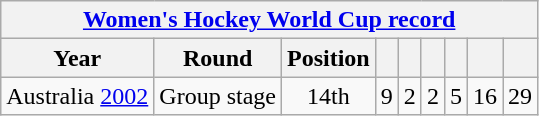<table class="wikitable" style="text-align: center;">
<tr>
<th colspan=9><a href='#'>Women's Hockey World Cup record</a></th>
</tr>
<tr>
<th>Year</th>
<th>Round</th>
<th>Position</th>
<th></th>
<th></th>
<th></th>
<th></th>
<th></th>
<th></th>
</tr>
<tr>
<td> Australia <a href='#'>2002</a></td>
<td>Group stage</td>
<td>14th</td>
<td>9</td>
<td>2</td>
<td>2</td>
<td>5</td>
<td>16</td>
<td>29</td>
</tr>
</table>
